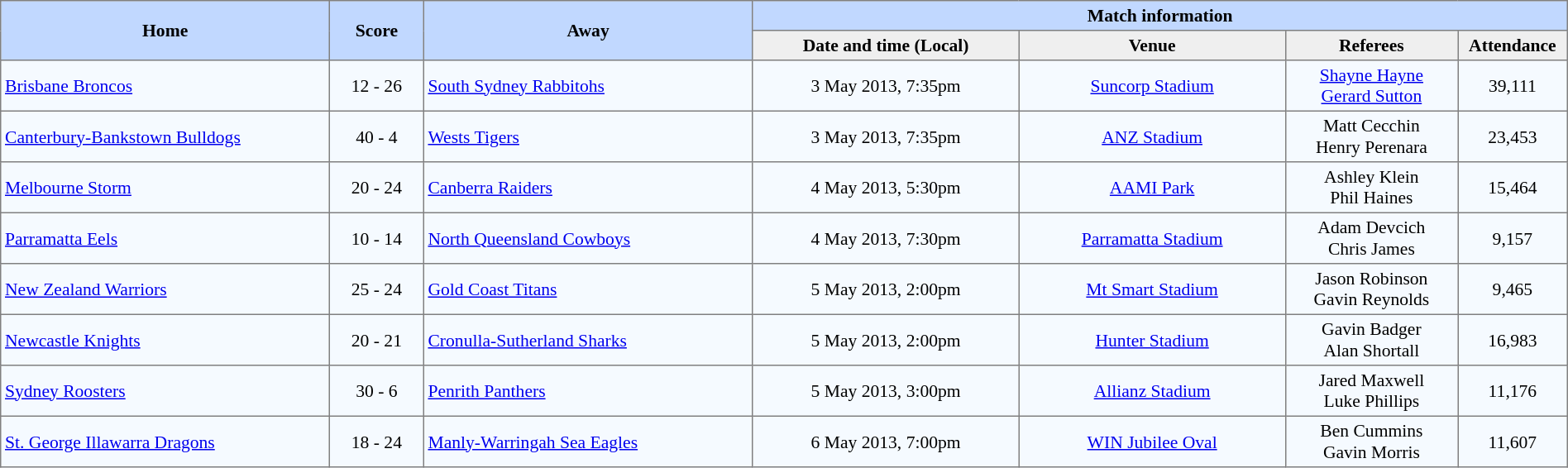<table border="1" cellpadding="3" cellspacing="0" style="border-collapse:collapse; font-size:90%; width:100%;">
<tr style="background:#c1d8ff;">
<th rowspan="2" style="width:21%;">Home</th>
<th rowspan="2" style="width:6%;">Score</th>
<th rowspan="2" style="width:21%;">Away</th>
<th colspan=6>Match information</th>
</tr>
<tr style="background:#efefef;">
<th width=17%>Date and time (Local)</th>
<th width=17%>Venue</th>
<th width=11%>Referees</th>
<th width=7%>Attendance</th>
</tr>
<tr style="text-align:center; background:#f5faff;">
<td align=left> <a href='#'>Brisbane Broncos</a></td>
<td>12 - 26</td>
<td align=left> <a href='#'>South Sydney Rabbitohs</a></td>
<td>3 May 2013, 7:35pm</td>
<td><a href='#'>Suncorp Stadium</a></td>
<td><a href='#'>Shayne Hayne</a><br><a href='#'>Gerard Sutton</a></td>
<td>39,111</td>
</tr>
<tr style="text-align:center; background:#f5faff;">
<td align=left> <a href='#'>Canterbury-Bankstown Bulldogs</a></td>
<td>40 - 4</td>
<td align=left> <a href='#'>Wests Tigers</a></td>
<td>3 May 2013, 7:35pm</td>
<td><a href='#'>ANZ Stadium</a></td>
<td>Matt Cecchin<br>Henry Perenara</td>
<td>23,453</td>
</tr>
<tr style="text-align:center; background:#f5faff;">
<td align=left> <a href='#'>Melbourne Storm</a></td>
<td>20 - 24</td>
<td align=left> <a href='#'>Canberra Raiders</a></td>
<td>4 May 2013, 5:30pm</td>
<td><a href='#'>AAMI Park</a></td>
<td>Ashley Klein<br>Phil Haines</td>
<td>15,464</td>
</tr>
<tr style="text-align:center; background:#f5faff;">
<td align=left> <a href='#'>Parramatta Eels</a></td>
<td>10 - 14</td>
<td align=left> <a href='#'>North Queensland Cowboys</a></td>
<td>4 May 2013, 7:30pm</td>
<td><a href='#'>Parramatta Stadium</a></td>
<td>Adam Devcich<br>Chris James</td>
<td>9,157</td>
</tr>
<tr style="text-align:center; background:#f5faff;">
<td align=left> <a href='#'>New Zealand Warriors</a></td>
<td>25 - 24</td>
<td align=left> <a href='#'>Gold Coast Titans</a></td>
<td>5 May 2013, 2:00pm</td>
<td><a href='#'>Mt Smart Stadium</a></td>
<td>Jason Robinson<br>Gavin Reynolds</td>
<td>9,465</td>
</tr>
<tr style="text-align:center; background:#f5faff;">
<td align=left> <a href='#'>Newcastle Knights</a></td>
<td>20 - 21</td>
<td align=left> <a href='#'>Cronulla-Sutherland Sharks</a></td>
<td>5 May 2013, 2:00pm</td>
<td><a href='#'>Hunter Stadium</a></td>
<td>Gavin Badger<br>Alan Shortall</td>
<td>16,983</td>
</tr>
<tr style="text-align:center; background:#f5faff;">
<td align=left> <a href='#'>Sydney Roosters</a></td>
<td>30 - 6</td>
<td align=left> <a href='#'>Penrith Panthers</a></td>
<td>5 May 2013, 3:00pm</td>
<td><a href='#'>Allianz Stadium</a></td>
<td>Jared Maxwell<br>Luke Phillips</td>
<td>11,176</td>
</tr>
<tr style="text-align:center; background:#f5faff;">
<td align=left> <a href='#'>St. George Illawarra Dragons</a></td>
<td>18 - 24</td>
<td align=left> <a href='#'>Manly-Warringah Sea Eagles</a></td>
<td>6 May 2013, 7:00pm</td>
<td><a href='#'>WIN Jubilee Oval</a></td>
<td>Ben Cummins<br>Gavin Morris</td>
<td>11,607</td>
</tr>
</table>
